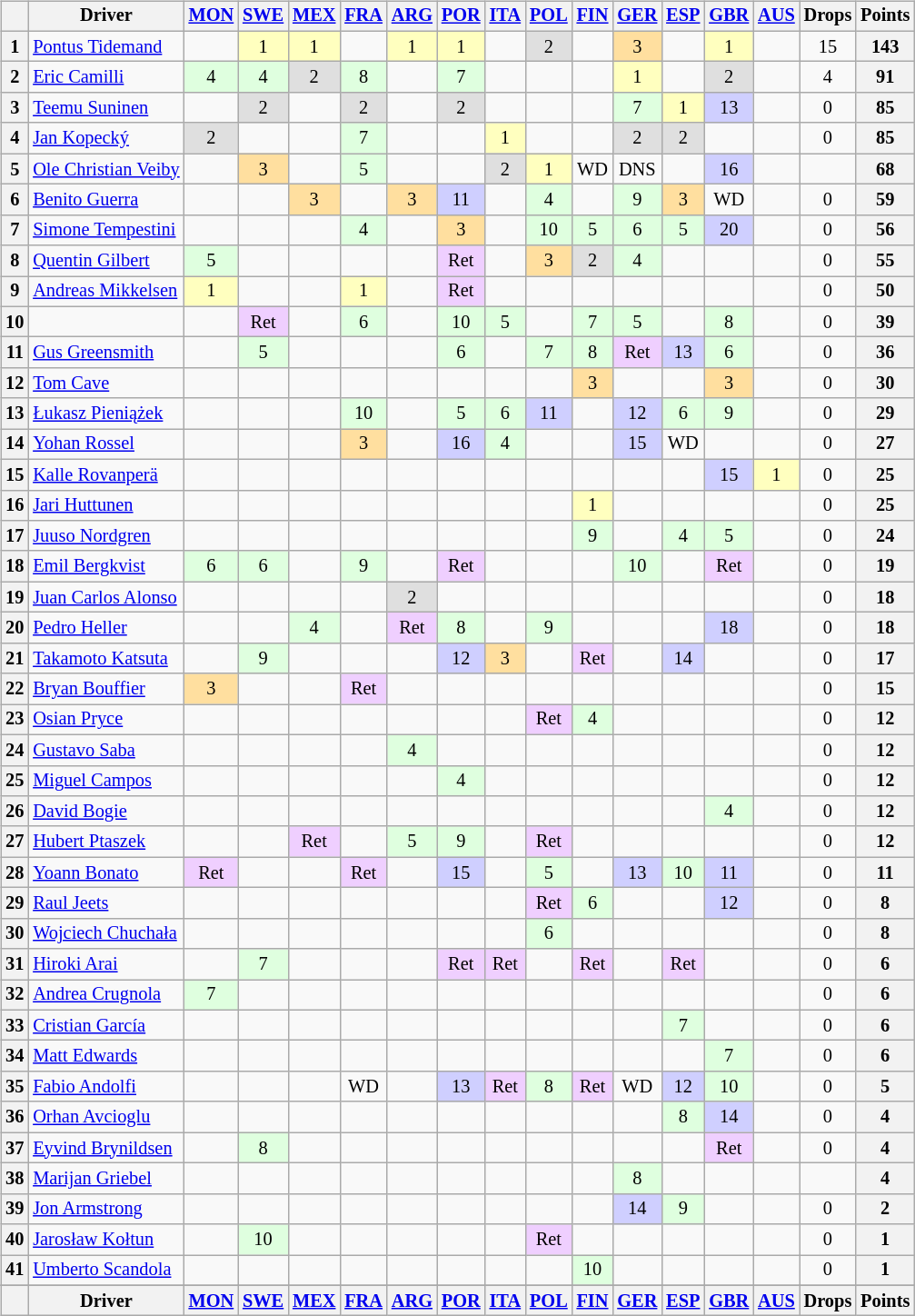<table>
<tr>
<td><br><table class="wikitable" style="font-size: 85%; text-align: center;">
<tr valign="top">
<th valign="middle"></th>
<th valign="middle">Driver</th>
<th><a href='#'>MON</a><br></th>
<th><a href='#'>SWE</a><br></th>
<th><a href='#'>MEX</a><br></th>
<th><a href='#'>FRA</a><br></th>
<th><a href='#'>ARG</a><br></th>
<th><a href='#'>POR</a><br></th>
<th><a href='#'>ITA</a><br></th>
<th><a href='#'>POL</a><br></th>
<th><a href='#'>FIN</a><br></th>
<th><a href='#'>GER</a><br></th>
<th><a href='#'>ESP</a><br></th>
<th><a href='#'>GBR</a><br></th>
<th><a href='#'>AUS</a><br></th>
<th valign="middle">Drops</th>
<th valign="middle">Points</th>
</tr>
<tr>
<th>1</th>
<td align="left"> <a href='#'>Pontus Tidemand</a></td>
<td></td>
<td style="background:#ffffbf;">1</td>
<td style="background:#ffffbf;">1</td>
<td></td>
<td style="background:#ffffbf;">1</td>
<td style="background:#ffffbf;">1</td>
<td></td>
<td style="background:#dfdfdf;">2</td>
<td></td>
<td style="background:#ffdf9f;">3</td>
<td></td>
<td style="background:#ffffbf;">1</td>
<td></td>
<td>15</td>
<th>143</th>
</tr>
<tr>
<th>2</th>
<td align="left"> <a href='#'>Eric Camilli</a></td>
<td style="background:#dfffdf;">4</td>
<td style="background:#dfffdf;">4</td>
<td style="background:#dfdfdf;">2</td>
<td style="background:#dfffdf;">8</td>
<td></td>
<td style="background:#dfffdf;">7</td>
<td></td>
<td></td>
<td></td>
<td style="background:#ffffbf;">1</td>
<td></td>
<td style="background:#dfdfdf;">2</td>
<td></td>
<td>4</td>
<th>91</th>
</tr>
<tr>
<th>3</th>
<td align="left"> <a href='#'>Teemu Suninen</a></td>
<td></td>
<td style="background:#dfdfdf;">2</td>
<td></td>
<td style="background:#dfdfdf;">2</td>
<td></td>
<td style="background:#dfdfdf;">2</td>
<td></td>
<td></td>
<td></td>
<td style="background:#dfffdf;">7</td>
<td style="background:#ffffbf;">1</td>
<td style="background:#cfcfff;">13</td>
<td></td>
<td>0</td>
<th>85</th>
</tr>
<tr>
<th>4</th>
<td align="left"> <a href='#'>Jan Kopecký</a></td>
<td style="background:#dfdfdf;">2</td>
<td></td>
<td></td>
<td style="background:#dfffdf;">7</td>
<td></td>
<td></td>
<td style="background:#ffffbf;">1</td>
<td></td>
<td></td>
<td style="background:#dfdfdf;">2</td>
<td style="background:#dfdfdf;">2</td>
<td></td>
<td></td>
<td>0</td>
<th>85</th>
</tr>
<tr>
<th>5</th>
<td align="left"> <a href='#'>Ole Christian Veiby</a></td>
<td></td>
<td style="background:#ffdf9f;">3</td>
<td></td>
<td style="background:#dfffdf;">5</td>
<td></td>
<td></td>
<td style="background:#dfdfdf;">2</td>
<td style="background:#ffffbf;">1</td>
<td>WD</td>
<td>DNS</td>
<td></td>
<td style="background:#cfcfff;">16</td>
<td></td>
<td></td>
<th>68</th>
</tr>
<tr>
<th>6</th>
<td align="left"> <a href='#'>Benito Guerra</a></td>
<td></td>
<td></td>
<td style="background:#ffdf9f;">3</td>
<td></td>
<td style="background:#ffdf9f;">3</td>
<td style="background:#cfcfff;">11</td>
<td></td>
<td style="background:#dfffdf;">4</td>
<td></td>
<td style="background:#dfffdf;">9</td>
<td style="background:#ffdf9f;">3</td>
<td>WD</td>
<td></td>
<td>0</td>
<th>59</th>
</tr>
<tr>
<th>7</th>
<td align="left"> <a href='#'>Simone Tempestini</a></td>
<td></td>
<td></td>
<td></td>
<td style="background:#dfffdf;">4</td>
<td></td>
<td style="background:#ffdf9f;">3</td>
<td></td>
<td style="background:#dfffdf;">10</td>
<td style="background:#dfffdf;">5</td>
<td style="background:#dfffdf;">6</td>
<td style="background:#dfffdf;">5</td>
<td style="background:#cfcfff;">20</td>
<td></td>
<td>0</td>
<th>56</th>
</tr>
<tr>
<th>8</th>
<td align="left"> <a href='#'>Quentin Gilbert</a></td>
<td style="background:#dfffdf;">5</td>
<td></td>
<td></td>
<td></td>
<td></td>
<td style="background:#efcfff;">Ret</td>
<td></td>
<td style="background:#ffdf9f;">3</td>
<td style="background:#dfdfdf;">2</td>
<td style="background:#dfffdf;">4</td>
<td></td>
<td></td>
<td></td>
<td>0</td>
<th>55</th>
</tr>
<tr>
<th>9</th>
<td align="left"> <a href='#'>Andreas Mikkelsen</a></td>
<td style="background:#ffffbf;">1</td>
<td></td>
<td></td>
<td style="background:#ffffbf;">1</td>
<td></td>
<td style="background:#efcfff;">Ret</td>
<td></td>
<td></td>
<td></td>
<td></td>
<td></td>
<td></td>
<td></td>
<td>0</td>
<th>50</th>
</tr>
<tr>
<th>10</th>
<td align="left"></td>
<td></td>
<td style="background:#efcfff;">Ret</td>
<td></td>
<td style="background:#dfffdf;">6</td>
<td></td>
<td style="background:#dfffdf;">10</td>
<td style="background:#dfffdf;">5</td>
<td></td>
<td style="background:#dfffdf;">7</td>
<td style="background:#dfffdf;">5</td>
<td></td>
<td style="background:#dfffdf;">8</td>
<td></td>
<td>0</td>
<th>39</th>
</tr>
<tr>
<th>11</th>
<td align="left"> <a href='#'>Gus Greensmith</a></td>
<td></td>
<td style="background:#dfffdf;">5</td>
<td></td>
<td></td>
<td></td>
<td style="background:#dfffdf;">6</td>
<td></td>
<td style="background:#dfffdf;">7</td>
<td style="background:#dfffdf;">8</td>
<td style="background:#efcfff;">Ret</td>
<td style="background:#cfcfff;">13</td>
<td style="background:#dfffdf;">6</td>
<td></td>
<td>0</td>
<th>36</th>
</tr>
<tr>
<th>12</th>
<td align="left"> <a href='#'>Tom Cave</a></td>
<td></td>
<td></td>
<td></td>
<td></td>
<td></td>
<td></td>
<td></td>
<td></td>
<td style="background:#ffdf9f;">3</td>
<td></td>
<td></td>
<td style="background:#ffdf9f;">3</td>
<td></td>
<td>0</td>
<th>30</th>
</tr>
<tr>
<th>13</th>
<td align="left"> <a href='#'>Łukasz Pieniążek</a></td>
<td></td>
<td></td>
<td></td>
<td style="background:#dfffdf;">10</td>
<td></td>
<td style="background:#dfffdf;">5</td>
<td style="background:#dfffdf;">6</td>
<td style="background:#cfcfff;">11</td>
<td></td>
<td style="background:#cfcfff;">12</td>
<td style="background:#dfffdf;">6</td>
<td style="background:#dfffdf;">9</td>
<td></td>
<td>0</td>
<th>29</th>
</tr>
<tr>
<th>14</th>
<td align="left"> <a href='#'>Yohan Rossel</a></td>
<td></td>
<td></td>
<td></td>
<td style="background:#ffdf9f;">3</td>
<td></td>
<td style="background:#cfcfff;">16</td>
<td style="background:#dfffdf;">4</td>
<td></td>
<td></td>
<td style="background:#cfcfff;">15</td>
<td>WD</td>
<td></td>
<td></td>
<td>0</td>
<th>27</th>
</tr>
<tr>
<th>15</th>
<td align="left"> <a href='#'>Kalle Rovanperä</a></td>
<td></td>
<td></td>
<td></td>
<td></td>
<td></td>
<td></td>
<td></td>
<td></td>
<td></td>
<td></td>
<td></td>
<td style="background:#cfcfff;">15</td>
<td style="background:#ffffbf;">1</td>
<td>0</td>
<th>25</th>
</tr>
<tr>
<th>16</th>
<td align="left"> <a href='#'>Jari Huttunen</a></td>
<td></td>
<td></td>
<td></td>
<td></td>
<td></td>
<td></td>
<td></td>
<td></td>
<td style="background:#ffffbf;">1</td>
<td></td>
<td></td>
<td></td>
<td></td>
<td>0</td>
<th>25</th>
</tr>
<tr>
<th>17</th>
<td align="left"> <a href='#'>Juuso Nordgren</a></td>
<td></td>
<td></td>
<td></td>
<td></td>
<td></td>
<td></td>
<td></td>
<td></td>
<td style="background:#dfffdf;">9</td>
<td></td>
<td style="background:#dfffdf;">4</td>
<td style="background:#dfffdf;">5</td>
<td></td>
<td>0</td>
<th>24</th>
</tr>
<tr>
<th>18</th>
<td align="left"> <a href='#'>Emil Bergkvist</a></td>
<td style="background:#dfffdf;">6</td>
<td style="background:#dfffdf;">6</td>
<td></td>
<td style="background:#dfffdf;">9</td>
<td></td>
<td style="background:#efcfff;">Ret</td>
<td></td>
<td></td>
<td></td>
<td style="background:#dfffdf;">10</td>
<td></td>
<td style="background:#efcfff;">Ret</td>
<td></td>
<td>0</td>
<th>19</th>
</tr>
<tr>
<th>19</th>
<td align="left"> <a href='#'>Juan Carlos Alonso</a></td>
<td></td>
<td></td>
<td></td>
<td></td>
<td style="background:#dfdfdf;">2</td>
<td></td>
<td></td>
<td></td>
<td></td>
<td></td>
<td></td>
<td></td>
<td></td>
<td>0</td>
<th>18</th>
</tr>
<tr>
<th>20</th>
<td align="left"> <a href='#'>Pedro Heller</a></td>
<td></td>
<td></td>
<td style="background:#dfffdf;">4</td>
<td></td>
<td style="background:#efcfff;">Ret</td>
<td style="background:#dfffdf;">8</td>
<td></td>
<td style="background:#dfffdf;">9</td>
<td></td>
<td></td>
<td></td>
<td style="background:#cfcfff;">18</td>
<td></td>
<td>0</td>
<th>18</th>
</tr>
<tr>
<th>21</th>
<td align="left"> <a href='#'>Takamoto Katsuta</a></td>
<td></td>
<td style="background:#dfffdf;">9</td>
<td></td>
<td></td>
<td></td>
<td style="background:#cfcfff;">12</td>
<td style="background:#ffdf9f;">3</td>
<td></td>
<td style="background:#efcfff;">Ret</td>
<td></td>
<td style="background:#cfcfff;">14</td>
<td></td>
<td></td>
<td>0</td>
<th>17</th>
</tr>
<tr>
<th>22</th>
<td align="left"> <a href='#'>Bryan Bouffier</a></td>
<td style="background:#ffdf9f;">3</td>
<td></td>
<td></td>
<td style="background:#efcfff;">Ret</td>
<td></td>
<td></td>
<td></td>
<td></td>
<td></td>
<td></td>
<td></td>
<td></td>
<td></td>
<td>0</td>
<th>15</th>
</tr>
<tr>
<th>23</th>
<td align="left"> <a href='#'>Osian Pryce</a></td>
<td></td>
<td></td>
<td></td>
<td></td>
<td></td>
<td></td>
<td></td>
<td style="background:#efcfff;">Ret</td>
<td style="background:#dfffdf;">4</td>
<td></td>
<td></td>
<td></td>
<td></td>
<td>0</td>
<th>12</th>
</tr>
<tr>
<th>24</th>
<td align="left"> <a href='#'>Gustavo Saba</a></td>
<td></td>
<td></td>
<td></td>
<td></td>
<td style="background:#dfffdf;">4</td>
<td></td>
<td></td>
<td></td>
<td></td>
<td></td>
<td></td>
<td></td>
<td></td>
<td>0</td>
<th>12</th>
</tr>
<tr>
<th>25</th>
<td align="left"> <a href='#'>Miguel Campos</a></td>
<td></td>
<td></td>
<td></td>
<td></td>
<td></td>
<td style="background:#dfffdf;">4</td>
<td></td>
<td></td>
<td></td>
<td></td>
<td></td>
<td></td>
<td></td>
<td>0</td>
<th>12</th>
</tr>
<tr>
<th>26</th>
<td align="left"> <a href='#'>David Bogie</a></td>
<td></td>
<td></td>
<td></td>
<td></td>
<td></td>
<td></td>
<td></td>
<td></td>
<td></td>
<td></td>
<td></td>
<td style="background:#dfffdf;">4</td>
<td></td>
<td>0</td>
<th>12</th>
</tr>
<tr>
<th>27</th>
<td align="left"> <a href='#'>Hubert Ptaszek</a></td>
<td></td>
<td></td>
<td style="background:#efcfff;">Ret</td>
<td></td>
<td style="background:#dfffdf;">5</td>
<td style="background:#dfffdf;">9</td>
<td></td>
<td style="background:#efcfff;">Ret</td>
<td></td>
<td></td>
<td></td>
<td></td>
<td></td>
<td>0</td>
<th>12</th>
</tr>
<tr>
<th>28</th>
<td align="left"> <a href='#'>Yoann Bonato</a></td>
<td style="background:#efcfff;">Ret</td>
<td></td>
<td></td>
<td style="background:#efcfff;">Ret</td>
<td></td>
<td style="background:#cfcfff;">15</td>
<td></td>
<td style="background:#dfffdf;">5</td>
<td></td>
<td style="background:#cfcfff;">13</td>
<td style="background:#dfffdf;">10</td>
<td style="background:#cfcfff;">11</td>
<td></td>
<td>0</td>
<th>11</th>
</tr>
<tr>
<th>29</th>
<td align="left"> <a href='#'>Raul Jeets</a></td>
<td></td>
<td></td>
<td></td>
<td></td>
<td></td>
<td></td>
<td></td>
<td style="background:#efcfff;">Ret</td>
<td style="background:#dfffdf;">6</td>
<td></td>
<td></td>
<td style="background:#cfcfff;">12</td>
<td></td>
<td>0</td>
<th>8</th>
</tr>
<tr>
<th>30</th>
<td align="left"> <a href='#'>Wojciech Chuchała</a></td>
<td></td>
<td></td>
<td></td>
<td></td>
<td></td>
<td></td>
<td></td>
<td style="background:#dfffdf;">6</td>
<td></td>
<td></td>
<td></td>
<td></td>
<td></td>
<td>0</td>
<th>8</th>
</tr>
<tr>
<th>31</th>
<td align="left"> <a href='#'>Hiroki Arai</a></td>
<td></td>
<td style="background:#dfffdf;">7</td>
<td></td>
<td></td>
<td></td>
<td style="background:#efcfff;">Ret</td>
<td style="background:#efcfff;">Ret</td>
<td></td>
<td style="background:#efcfff;">Ret</td>
<td></td>
<td style="background:#efcfff;">Ret</td>
<td></td>
<td></td>
<td>0</td>
<th>6</th>
</tr>
<tr>
<th>32</th>
<td align="left"> <a href='#'>Andrea Crugnola</a></td>
<td style="background:#dfffdf;">7</td>
<td></td>
<td></td>
<td></td>
<td></td>
<td></td>
<td></td>
<td></td>
<td></td>
<td></td>
<td></td>
<td></td>
<td></td>
<td>0</td>
<th>6</th>
</tr>
<tr>
<th>33</th>
<td align="left"> <a href='#'>Cristian García</a></td>
<td></td>
<td></td>
<td></td>
<td></td>
<td></td>
<td></td>
<td></td>
<td></td>
<td></td>
<td></td>
<td style="background:#dfffdf;">7</td>
<td></td>
<td></td>
<td>0</td>
<th>6</th>
</tr>
<tr>
<th>34</th>
<td align="left"> <a href='#'>Matt Edwards</a></td>
<td></td>
<td></td>
<td></td>
<td></td>
<td></td>
<td></td>
<td></td>
<td></td>
<td></td>
<td></td>
<td></td>
<td style="background:#dfffdf;">7</td>
<td></td>
<td>0</td>
<th>6</th>
</tr>
<tr>
<th>35</th>
<td align="left"> <a href='#'>Fabio Andolfi</a></td>
<td></td>
<td></td>
<td></td>
<td>WD</td>
<td></td>
<td style="background:#cfcfff;">13</td>
<td style="background:#efcfff;">Ret</td>
<td style="background:#dfffdf;">8</td>
<td style="background:#efcfff;">Ret</td>
<td>WD</td>
<td style="background:#cfcfff;">12</td>
<td style="background:#dfffdf;">10</td>
<td></td>
<td>0</td>
<th>5</th>
</tr>
<tr>
<th>36</th>
<td align="left"> <a href='#'>Orhan Avcioglu</a></td>
<td></td>
<td></td>
<td></td>
<td></td>
<td></td>
<td></td>
<td></td>
<td></td>
<td></td>
<td></td>
<td style="background:#dfffdf;">8</td>
<td style="background:#cfcfff;">14</td>
<td></td>
<td>0</td>
<th>4</th>
</tr>
<tr>
<th>37</th>
<td align="left"> <a href='#'>Eyvind Brynildsen</a></td>
<td></td>
<td style="background:#dfffdf;">8</td>
<td></td>
<td></td>
<td></td>
<td></td>
<td></td>
<td></td>
<td></td>
<td></td>
<td></td>
<td style="background:#efcfff;">Ret</td>
<td></td>
<td>0</td>
<th>4</th>
</tr>
<tr>
<th>38</th>
<td align="left"> <a href='#'>Marijan Griebel</a></td>
<td></td>
<td></td>
<td></td>
<td></td>
<td></td>
<td></td>
<td></td>
<td></td>
<td></td>
<td style="background:#dfffdf;">8</td>
<td></td>
<td></td>
<td></td>
<td></td>
<th>4</th>
</tr>
<tr>
<th>39</th>
<td align="left"> <a href='#'>Jon Armstrong</a></td>
<td></td>
<td></td>
<td></td>
<td></td>
<td></td>
<td></td>
<td></td>
<td></td>
<td></td>
<td style="background:#cfcfff;">14</td>
<td style="background:#dfffdf;">9</td>
<td></td>
<td></td>
<td>0</td>
<th>2</th>
</tr>
<tr>
<th>40</th>
<td align="left"> <a href='#'>Jarosław Kołtun</a></td>
<td></td>
<td style="background:#dfffdf;">10</td>
<td></td>
<td></td>
<td></td>
<td></td>
<td></td>
<td style="background:#efcfff;">Ret</td>
<td></td>
<td></td>
<td></td>
<td></td>
<td></td>
<td>0</td>
<th>1</th>
</tr>
<tr>
<th>41</th>
<td align="left"> <a href='#'>Umberto Scandola</a></td>
<td></td>
<td></td>
<td></td>
<td></td>
<td></td>
<td></td>
<td></td>
<td></td>
<td style="background:#dfffdf;">10</td>
<td></td>
<td></td>
<td></td>
<td></td>
<td>0</td>
<th>1</th>
</tr>
<tr>
</tr>
<tr valign="top">
<th valign="middle"></th>
<th valign="middle">Driver</th>
<th><a href='#'>MON</a><br></th>
<th><a href='#'>SWE</a><br></th>
<th><a href='#'>MEX</a><br></th>
<th><a href='#'>FRA</a><br></th>
<th><a href='#'>ARG</a><br></th>
<th><a href='#'>POR</a><br></th>
<th><a href='#'>ITA</a><br></th>
<th><a href='#'>POL</a><br></th>
<th><a href='#'>FIN</a><br></th>
<th><a href='#'>GER</a><br></th>
<th><a href='#'>ESP</a><br></th>
<th><a href='#'>GBR</a><br></th>
<th><a href='#'>AUS</a><br></th>
<th valign="middle">Drops</th>
<th valign="middle">Points</th>
</tr>
</table>
</td>
<td valign="top"><br></td>
</tr>
</table>
